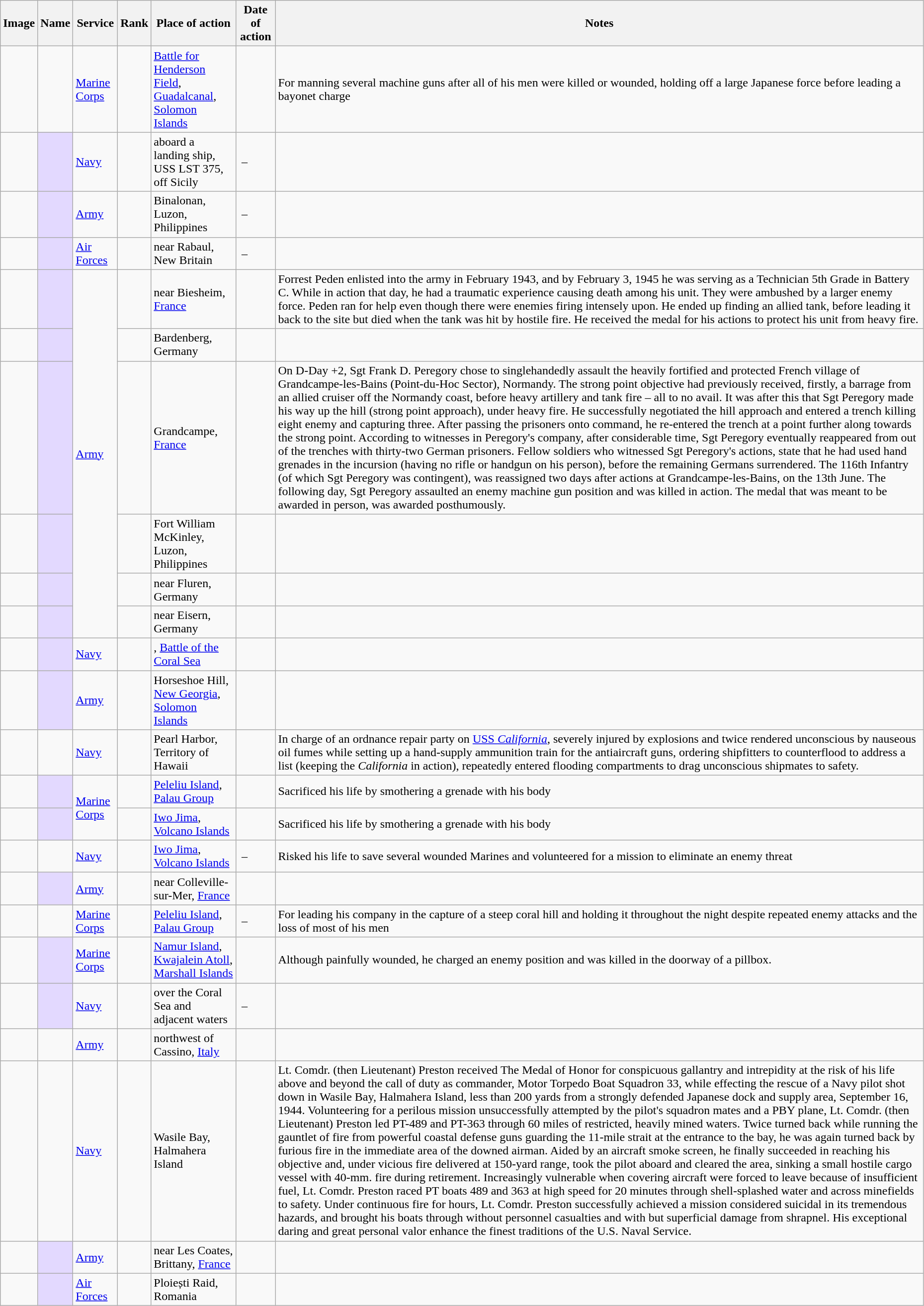<table class="wikitable sortable" width="98%">
<tr>
<th class="unsortable">Image</th>
<th>Name</th>
<th>Service</th>
<th>Rank</th>
<th>Place of action</th>
<th>Date of action</th>
<th class="unsortable">Notes</th>
</tr>
<tr>
<td></td>
<td></td>
<td><a href='#'>Marine Corps</a></td>
<td></td>
<td><a href='#'>Battle for Henderson Field</a>, <a href='#'>Guadalcanal</a>, <a href='#'>Solomon Islands</a></td>
<td></td>
<td>For manning several machine guns after all of his men were killed or wounded, holding off a large Japanese force before leading a bayonet charge</td>
</tr>
<tr>
<td></td>
<td style="background:#e3d9ff;"></td>
<td><a href='#'>Navy</a></td>
<td></td>
<td>aboard a landing ship, USS LST 375, off Sicily</td>
<td> – </td>
<td></td>
</tr>
<tr>
<td></td>
<td style="background:#e3d9ff;"></td>
<td><a href='#'>Army</a></td>
<td></td>
<td>Binalonan, Luzon, Philippines</td>
<td> – </td>
<td></td>
</tr>
<tr>
<td></td>
<td style="background:#e3d9ff;"></td>
<td><a href='#'>Air Forces</a></td>
<td></td>
<td>near Rabaul, New Britain</td>
<td> – </td>
<td></td>
</tr>
<tr>
<td></td>
<td style="background:#e3d9ff;"></td>
<td rowspan="6"><a href='#'>Army</a></td>
<td></td>
<td>near Biesheim, <a href='#'>France</a></td>
<td></td>
<td>Forrest Peden enlisted into the army in February 1943, and by February 3, 1945 he was serving as a Technician 5th Grade in Battery C. While in action that day, he had a traumatic experience causing death among his unit. They were ambushed by a larger enemy force. Peden ran for help even though there were enemies firing intensely upon. He ended up finding an allied tank, before leading it back to the site but died when the tank was hit by hostile fire. He received the medal for his actions to protect his unit from heavy fire.</td>
</tr>
<tr>
<td></td>
<td style="background:#e3d9ff;"></td>
<td></td>
<td>Bardenberg, Germany</td>
<td></td>
<td></td>
</tr>
<tr>
<td></td>
<td style="background:#e3d9ff;"></td>
<td></td>
<td>Grandcampe, <a href='#'>France</a></td>
<td></td>
<td>On D-Day +2, Sgt Frank D. Peregory chose to singlehandedly assault the heavily fortified and protected French village of Grandcampe-les-Bains (Point-du-Hoc Sector), Normandy. The strong point objective had previously received, firstly, a barrage from an allied cruiser off the Normandy coast, before heavy artillery and tank fire – all to no avail. It was after this that Sgt Peregory made his way up the hill (strong point approach), under heavy fire.  He successfully negotiated the hill approach and entered a trench killing eight enemy and capturing three.  After passing the prisoners onto command, he re-entered the trench at a point further along towards the strong point.  According to witnesses in Peregory's company, after considerable time, Sgt Peregory eventually reappeared from out of the trenches with thirty-two German prisoners.  Fellow soldiers who witnessed Sgt Peregory's actions, state that he had used hand grenades in the incursion (having no rifle or handgun on his person), before the remaining Germans surrendered.  The 116th Infantry (of which Sgt Peregory was contingent), was reassigned two days after actions at Grandcampe-les-Bains, on the 13th June.  The following day, Sgt Peregory assaulted an enemy machine gun position and was killed in action.  The medal that was meant to be awarded in person, was awarded posthumously.</td>
</tr>
<tr>
<td></td>
<td style="background:#e3d9ff;"></td>
<td></td>
<td>Fort William McKinley, Luzon, Philippines</td>
<td></td>
<td></td>
</tr>
<tr>
<td></td>
<td style="background:#e3d9ff;"></td>
<td></td>
<td>near Fluren, Germany</td>
<td></td>
<td></td>
</tr>
<tr>
<td></td>
<td style="background:#e3d9ff;"></td>
<td></td>
<td>near Eisern, Germany</td>
<td></td>
<td></td>
</tr>
<tr>
<td></td>
<td style="background:#e3d9ff;"></td>
<td><a href='#'>Navy</a></td>
<td></td>
<td>, <a href='#'>Battle of the Coral Sea</a></td>
<td></td>
<td></td>
</tr>
<tr>
<td></td>
<td style="background:#e3d9ff;"></td>
<td><a href='#'>Army</a></td>
<td></td>
<td>Horseshoe Hill, <a href='#'>New Georgia</a>, <a href='#'>Solomon Islands</a></td>
<td></td>
<td></td>
</tr>
<tr>
<td></td>
<td></td>
<td><a href='#'>Navy</a></td>
<td></td>
<td>Pearl Harbor, Territory of Hawaii</td>
<td></td>
<td>In charge of an ordnance repair party on <a href='#'>USS <em>California</em></a>, severely injured by explosions and twice rendered unconscious by nauseous oil fumes while setting up a hand-supply ammunition train for the antiaircraft guns, ordering shipfitters to counterflood to address a list (keeping the <em>California</em> in action), repeatedly entered flooding compartments to drag unconscious shipmates to safety.</td>
</tr>
<tr>
<td></td>
<td style="background:#e3d9ff;"></td>
<td rowspan="2"><a href='#'>Marine Corps</a></td>
<td></td>
<td><a href='#'>Peleliu Island</a>, <a href='#'>Palau Group</a></td>
<td></td>
<td>Sacrificed his life by smothering a grenade with his body</td>
</tr>
<tr>
<td></td>
<td style="background:#e3d9ff;"></td>
<td></td>
<td><a href='#'>Iwo Jima</a>, <a href='#'>Volcano Islands</a></td>
<td></td>
<td>Sacrificed his life by smothering a grenade with his body</td>
</tr>
<tr>
<td></td>
<td></td>
<td><a href='#'>Navy</a></td>
<td></td>
<td><a href='#'>Iwo Jima</a>, <a href='#'>Volcano Islands</a></td>
<td> – </td>
<td>Risked his life to save several wounded Marines and volunteered for a mission to eliminate an enemy threat</td>
</tr>
<tr>
<td></td>
<td style="background:#e3d9ff;"></td>
<td><a href='#'>Army</a></td>
<td></td>
<td>near Colleville-sur-Mer, <a href='#'>France</a></td>
<td></td>
<td></td>
</tr>
<tr>
<td></td>
<td></td>
<td><a href='#'>Marine Corps</a></td>
<td></td>
<td><a href='#'>Peleliu Island</a>, <a href='#'>Palau Group</a></td>
<td> – </td>
<td>For leading his company in the capture of a steep coral hill and holding it throughout the night despite repeated enemy attacks and the loss of most of his men</td>
</tr>
<tr>
<td></td>
<td style="background:#e3d9ff;"></td>
<td><a href='#'>Marine Corps</a></td>
<td></td>
<td><a href='#'>Namur Island</a>, <a href='#'>Kwajalein Atoll</a>, <a href='#'>Marshall Islands</a></td>
<td></td>
<td>Although painfully wounded, he charged an enemy position and was killed in the doorway of a pillbox.</td>
</tr>
<tr>
<td></td>
<td style="background:#e3d9ff;"></td>
<td><a href='#'>Navy</a></td>
<td></td>
<td>over the Coral Sea and adjacent waters</td>
<td> – </td>
<td></td>
</tr>
<tr>
<td></td>
<td></td>
<td><a href='#'>Army</a></td>
<td></td>
<td>northwest of Cassino, <a href='#'>Italy</a></td>
<td></td>
<td></td>
</tr>
<tr>
<td></td>
<td></td>
<td><a href='#'>Navy</a></td>
<td></td>
<td>Wasile Bay, Halmahera Island</td>
<td></td>
<td>Lt. Comdr. (then Lieutenant) Preston received The Medal of Honor for conspicuous gallantry and intrepidity at the risk of his life above and beyond the call of duty as commander, Motor Torpedo Boat Squadron 33, while effecting the rescue of a Navy pilot shot down in Wasile Bay, Halmahera Island, less than 200 yards from a strongly defended Japanese dock and supply area, September 16, 1944. Volunteering for a perilous mission unsuccessfully attempted by the pilot's squadron mates and a PBY plane, Lt. Comdr. (then Lieutenant) Preston led PT-489 and PT-363 through 60 miles of restricted, heavily mined waters. Twice turned back while running the gauntlet of fire from powerful coastal defense guns guarding the 11-mile strait at the entrance to the bay, he was again turned back by furious fire in the immediate area of the downed airman. Aided by an aircraft smoke screen, he finally succeeded in reaching his objective and, under vicious fire delivered at 150-yard range, took the pilot aboard and cleared the area, sinking a small hostile cargo vessel with 40-mm. fire during retirement. Increasingly vulnerable when covering aircraft were forced to leave because of insufficient fuel, Lt. Comdr. Preston raced PT boats 489 and 363 at high speed for 20 minutes through shell-splashed water and across minefields to safety. Under continuous fire for  hours, Lt. Comdr. Preston successfully achieved a mission considered suicidal in its tremendous hazards, and brought his boats through without personnel casualties and with but superficial damage from shrapnel. His exceptional daring and great personal valor enhance the finest traditions of the U.S. Naval Service.</td>
</tr>
<tr>
<td></td>
<td style="background:#e3d9ff;"></td>
<td><a href='#'>Army</a></td>
<td></td>
<td>near Les Coates, Brittany, <a href='#'>France</a></td>
<td></td>
<td></td>
</tr>
<tr>
<td></td>
<td style="background:#e3d9ff;"></td>
<td><a href='#'>Air Forces</a></td>
<td></td>
<td>Ploiești Raid, Romania</td>
<td></td>
<td></td>
</tr>
</table>
